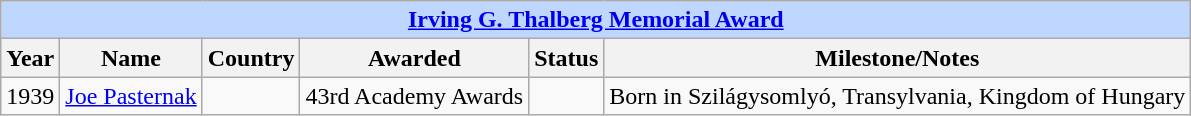<table class="wikitable" style="text-align: center">
<tr ---- style="background:#bfd7ff">
<td colspan=6 style="text-align:center"><strong><a href='#'>Irving G. Thalberg Memorial Award</a></strong></td>
</tr>
<tr ---- style="background:#ebf5ff">
<th>Year</th>
<th>Name</th>
<th>Country</th>
<th>Awarded</th>
<th>Status</th>
<th>Milestone/Notes</th>
</tr>
<tr>
<td style="text-align: center">1939</td>
<td><a href='#'>Joe Pasternak</a></td>
<td style="text-align: center"></td>
<td>43rd Academy Awards</td>
<td></td>
<td>Born in Szilágysomlyó, Transylvania, Kingdom of Hungary</td>
</tr>
</table>
